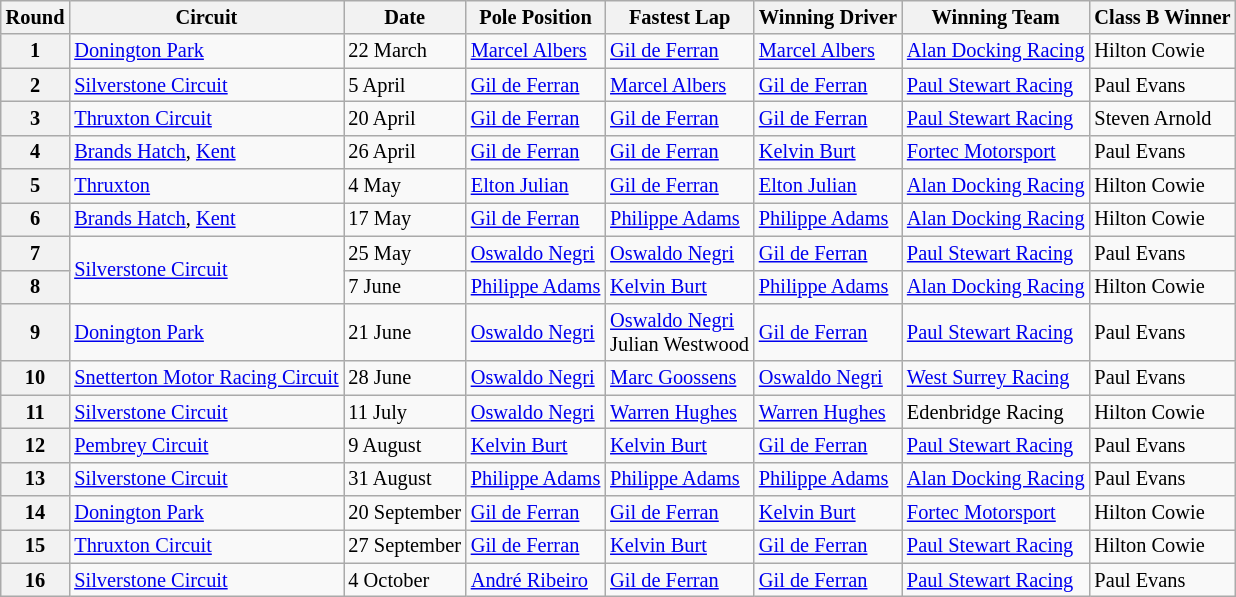<table class="wikitable" style="font-size: 85%;">
<tr>
<th>Round</th>
<th>Circuit</th>
<th>Date</th>
<th>Pole Position</th>
<th>Fastest Lap</th>
<th>Winning Driver</th>
<th>Winning Team</th>
<th>Class B Winner</th>
</tr>
<tr>
<th>1</th>
<td><a href='#'>Donington Park</a></td>
<td>22 March</td>
<td> <a href='#'>Marcel Albers</a></td>
<td> <a href='#'>Gil de Ferran</a></td>
<td> <a href='#'>Marcel Albers</a></td>
<td nowrap> <a href='#'>Alan Docking Racing</a></td>
<td> Hilton Cowie</td>
</tr>
<tr>
<th>2</th>
<td><a href='#'>Silverstone Circuit</a></td>
<td>5 April</td>
<td> <a href='#'>Gil de Ferran</a></td>
<td> <a href='#'>Marcel Albers</a></td>
<td> <a href='#'>Gil de Ferran</a></td>
<td> <a href='#'>Paul Stewart Racing</a></td>
<td> Paul Evans</td>
</tr>
<tr>
<th>3</th>
<td><a href='#'>Thruxton Circuit</a></td>
<td>20 April</td>
<td> <a href='#'>Gil de Ferran</a></td>
<td> <a href='#'>Gil de Ferran</a></td>
<td> <a href='#'>Gil de Ferran</a></td>
<td> <a href='#'>Paul Stewart Racing</a></td>
<td nowrap> Steven Arnold</td>
</tr>
<tr>
<th>4</th>
<td><a href='#'>Brands Hatch</a>, <a href='#'>Kent</a></td>
<td>26 April</td>
<td> <a href='#'>Gil de Ferran</a></td>
<td> <a href='#'>Gil de Ferran</a></td>
<td> <a href='#'>Kelvin Burt</a></td>
<td> <a href='#'>Fortec Motorsport</a></td>
<td> Paul Evans</td>
</tr>
<tr>
<th>5</th>
<td><a href='#'>Thruxton</a></td>
<td>4 May</td>
<td> <a href='#'>Elton Julian</a></td>
<td> <a href='#'>Gil de Ferran</a></td>
<td> <a href='#'>Elton Julian</a></td>
<td> <a href='#'>Alan Docking Racing</a></td>
<td> Hilton Cowie</td>
</tr>
<tr>
<th>6</th>
<td><a href='#'>Brands Hatch</a>, <a href='#'>Kent</a></td>
<td>17 May</td>
<td> <a href='#'>Gil de Ferran</a></td>
<td> <a href='#'>Philippe Adams</a></td>
<td> <a href='#'>Philippe Adams</a></td>
<td> <a href='#'>Alan Docking Racing</a></td>
<td> Hilton Cowie</td>
</tr>
<tr>
<th>7</th>
<td rowspan=2><a href='#'>Silverstone Circuit</a></td>
<td>25 May</td>
<td> <a href='#'>Oswaldo Negri</a></td>
<td> <a href='#'>Oswaldo Negri</a></td>
<td> <a href='#'>Gil de Ferran</a></td>
<td> <a href='#'>Paul Stewart Racing</a></td>
<td> Paul Evans</td>
</tr>
<tr>
<th>8</th>
<td>7 June</td>
<td> <a href='#'>Philippe Adams</a></td>
<td> <a href='#'>Kelvin Burt</a></td>
<td> <a href='#'>Philippe Adams</a></td>
<td> <a href='#'>Alan Docking Racing</a></td>
<td> Hilton Cowie</td>
</tr>
<tr>
<th>9</th>
<td><a href='#'>Donington Park</a></td>
<td>21 June</td>
<td> <a href='#'>Oswaldo Negri</a></td>
<td nowrap> <a href='#'>Oswaldo Negri</a><br> Julian Westwood</td>
<td> <a href='#'>Gil de Ferran</a></td>
<td> <a href='#'>Paul Stewart Racing</a></td>
<td> Paul Evans</td>
</tr>
<tr>
<th>10</th>
<td nowrap><a href='#'>Snetterton Motor Racing Circuit</a></td>
<td>28 June</td>
<td> <a href='#'>Oswaldo Negri</a></td>
<td> <a href='#'>Marc Goossens</a></td>
<td> <a href='#'>Oswaldo Negri</a></td>
<td> <a href='#'>West Surrey Racing</a></td>
<td> Paul Evans</td>
</tr>
<tr>
<th>11</th>
<td><a href='#'>Silverstone Circuit</a></td>
<td>11 July</td>
<td> <a href='#'>Oswaldo Negri</a></td>
<td> <a href='#'>Warren Hughes</a></td>
<td nowrap> <a href='#'>Warren Hughes</a></td>
<td> Edenbridge Racing</td>
<td> Hilton Cowie</td>
</tr>
<tr>
<th>12</th>
<td><a href='#'>Pembrey Circuit</a></td>
<td>9 August</td>
<td> <a href='#'>Kelvin Burt</a></td>
<td> <a href='#'>Kelvin Burt</a></td>
<td> <a href='#'>Gil de Ferran</a></td>
<td> <a href='#'>Paul Stewart Racing</a></td>
<td> Paul Evans</td>
</tr>
<tr>
<th>13</th>
<td><a href='#'>Silverstone Circuit</a></td>
<td>31 August</td>
<td nowrap> <a href='#'>Philippe Adams</a></td>
<td nowrap> <a href='#'>Philippe Adams</a></td>
<td nowrap> <a href='#'>Philippe Adams</a></td>
<td nowrap> <a href='#'>Alan Docking Racing</a></td>
<td> Paul Evans</td>
</tr>
<tr>
<th>14</th>
<td><a href='#'>Donington Park</a></td>
<td>20 September</td>
<td> <a href='#'>Gil de Ferran</a></td>
<td> <a href='#'>Gil de Ferran</a></td>
<td> <a href='#'>Kelvin Burt</a></td>
<td> <a href='#'>Fortec Motorsport</a></td>
<td> Hilton Cowie</td>
</tr>
<tr>
<th>15</th>
<td><a href='#'>Thruxton Circuit</a></td>
<td nowrap>27 September</td>
<td> <a href='#'>Gil de Ferran</a></td>
<td> <a href='#'>Kelvin Burt</a></td>
<td> <a href='#'>Gil de Ferran</a></td>
<td> <a href='#'>Paul Stewart Racing</a></td>
<td> Hilton Cowie</td>
</tr>
<tr>
<th>16</th>
<td><a href='#'>Silverstone Circuit</a></td>
<td>4 October</td>
<td> <a href='#'>André Ribeiro</a></td>
<td> <a href='#'>Gil de Ferran</a></td>
<td> <a href='#'>Gil de Ferran</a></td>
<td> <a href='#'>Paul Stewart Racing</a></td>
<td> Paul Evans</td>
</tr>
</table>
